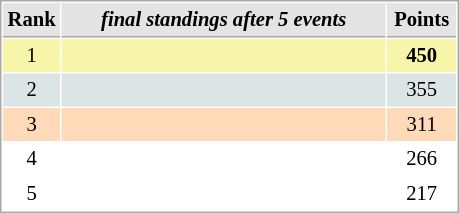<table cellspacing="1" cellpadding="3" style="border:1px solid #AAAAAA;font-size:86%">
<tr style="background-color: #E4E4E4;">
<th style="border-bottom:1px solid #AAAAAA; width: 10px;">Rank</th>
<th style="border-bottom:1px solid #AAAAAA; width: 210px;"><em>final standings after 5 events</em></th>
<th style="border-bottom:1px solid #AAAAAA; width: 40px;">Points</th>
</tr>
<tr style="background:#f7f6a8;">
<td align=center>1</td>
<td><strong></strong></td>
<td align=center><strong>450</strong></td>
</tr>
<tr style="background:#dce5e5;">
<td align=center>2</td>
<td></td>
<td align=center>355</td>
</tr>
<tr style="background:#ffdab9;">
<td align=center>3</td>
<td></td>
<td align=center>311</td>
</tr>
<tr>
<td align=center>4</td>
<td></td>
<td align=center>266</td>
</tr>
<tr>
<td align=center>5</td>
<td></td>
<td align=center>217</td>
</tr>
</table>
